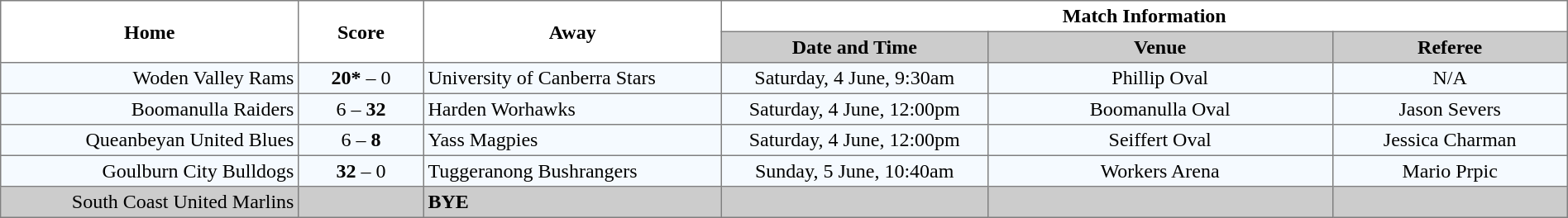<table border="1" cellpadding="3" cellspacing="0" width="100%" style="border-collapse:collapse;  text-align:center;">
<tr>
<th rowspan="2" width="19%">Home</th>
<th rowspan="2" width="8%">Score</th>
<th rowspan="2" width="19%">Away</th>
<th colspan="3">Match Information</th>
</tr>
<tr style="background:#CCCCCC">
<th width="17%">Date and Time</th>
<th width="22%">Venue</th>
<th width="50%">Referee</th>
</tr>
<tr style="text-align:center; background:#f5faff;">
<td align="right">Woden Valley Rams </td>
<td><strong>20*</strong> – 0</td>
<td align="left"> University of Canberra Stars</td>
<td>Saturday, 4 June, 9:30am</td>
<td>Phillip Oval</td>
<td>N/A</td>
</tr>
<tr style="text-align:center; background:#f5faff;">
<td align="right">Boomanulla Raiders </td>
<td>6 – <strong>32</strong></td>
<td align="left"> Harden Worhawks</td>
<td>Saturday, 4 June, 12:00pm</td>
<td>Boomanulla Oval</td>
<td>Jason Severs</td>
</tr>
<tr style="text-align:center; background:#f5faff;">
<td align="right">Queanbeyan United Blues </td>
<td>6 – <strong>8</strong></td>
<td align="left"> Yass Magpies</td>
<td>Saturday, 4 June, 12:00pm</td>
<td>Seiffert Oval</td>
<td>Jessica Charman</td>
</tr>
<tr style="text-align:center; background:#f5faff;">
<td align="right">Goulburn City Bulldogs </td>
<td><strong>32</strong> – 0</td>
<td align="left"> Tuggeranong Bushrangers</td>
<td>Sunday, 5 June, 10:40am</td>
<td>Workers Arena</td>
<td>Mario Prpic</td>
</tr>
<tr style="text-align:center; background:#CCCCCC;">
<td align="right">South Coast United Marlins </td>
<td></td>
<td align="left"><strong>BYE</strong></td>
<td></td>
<td></td>
<td></td>
</tr>
</table>
